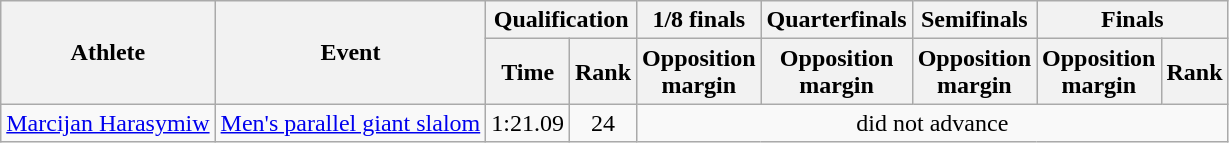<table class="wikitable" border="1">
<tr>
<th rowspan=2>Athlete</th>
<th rowspan=2>Event</th>
<th colspan=2>Qualification</th>
<th>1/8 finals</th>
<th>Quarterfinals</th>
<th>Semifinals</th>
<th colspan=2>Finals</th>
</tr>
<tr>
<th>Time</th>
<th>Rank</th>
<th>Opposition<br>margin</th>
<th>Opposition<br>margin</th>
<th>Opposition<br>margin</th>
<th>Opposition<br>margin</th>
<th>Rank</th>
</tr>
<tr align=center>
<td align=left><a href='#'>Marcijan Harasymiw</a></td>
<td align=left><a href='#'>Men's parallel giant slalom</a></td>
<td>1:21.09</td>
<td>24</td>
<td colspan=5>did not advance</td>
</tr>
</table>
